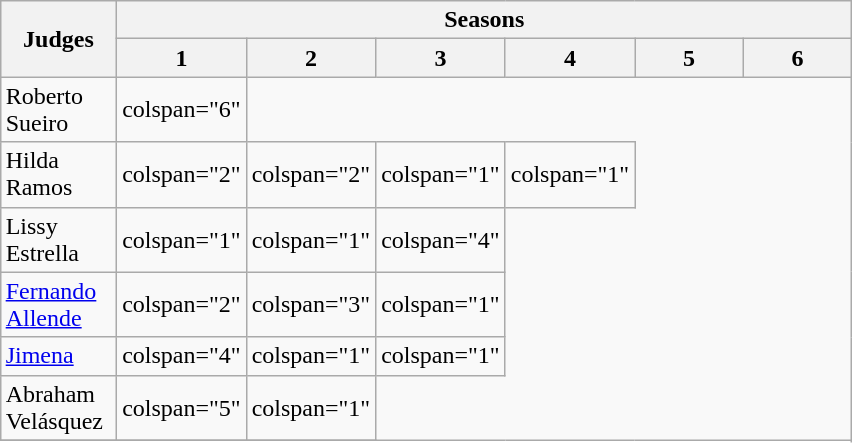<table class="wikitable"  style="margin:1em auto;width:45%;">
<tr>
<th rowspan="2">Judges</th>
<th colspan=13 style=text-align:center;>Seasons</th>
</tr>
<tr>
<th ! width="65">1</th>
<th width="65">2</th>
<th width="65">3</th>
<th width="65">4</th>
<th width="65">5</th>
<th width="65">6</th>
</tr>
<tr>
<td>Roberto Sueiro</td>
<td>colspan="6" </td>
</tr>
<tr>
<td>Hilda Ramos</td>
<td>colspan="2" </td>
<td>colspan="2" </td>
<td>colspan="1" </td>
<td>colspan="1" </td>
</tr>
<tr>
<td>Lissy Estrella</td>
<td>colspan="1" </td>
<td>colspan="1" </td>
<td>colspan="4" </td>
</tr>
<tr>
<td><a href='#'>Fernando Allende</a></td>
<td>colspan="2" </td>
<td>colspan="3" </td>
<td>colspan="1" </td>
</tr>
<tr>
<td><a href='#'>Jimena</a></td>
<td>colspan="4" </td>
<td>colspan="1" </td>
<td>colspan="1" </td>
</tr>
<tr>
<td>Abraham Velásquez</td>
<td>colspan="5" </td>
<td>colspan="1" </td>
</tr>
<tr>
</tr>
</table>
